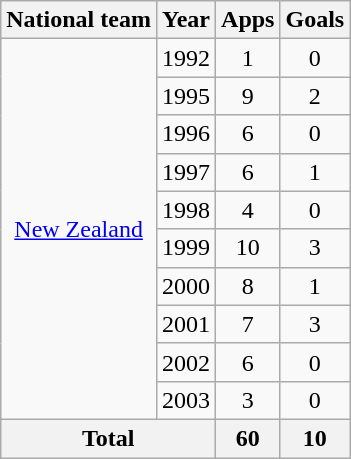<table class="wikitable" style="text-align:center">
<tr>
<th>National team</th>
<th>Year</th>
<th>Apps</th>
<th>Goals</th>
</tr>
<tr>
<td rowspan="10"><a href='#'>New Zealand</a></td>
<td>1992</td>
<td>1</td>
<td>0</td>
</tr>
<tr>
<td>1995</td>
<td>9</td>
<td>2</td>
</tr>
<tr>
<td>1996</td>
<td>6</td>
<td>0</td>
</tr>
<tr>
<td>1997</td>
<td>6</td>
<td>1</td>
</tr>
<tr>
<td>1998</td>
<td>4</td>
<td>0</td>
</tr>
<tr>
<td>1999</td>
<td>10</td>
<td>3</td>
</tr>
<tr>
<td>2000</td>
<td>8</td>
<td>1</td>
</tr>
<tr>
<td>2001</td>
<td>7</td>
<td>3</td>
</tr>
<tr>
<td>2002</td>
<td>6</td>
<td>0</td>
</tr>
<tr>
<td>2003</td>
<td>3</td>
<td>0</td>
</tr>
<tr>
<th colspan="2">Total</th>
<th>60</th>
<th>10</th>
</tr>
</table>
